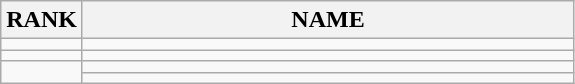<table class="wikitable">
<tr>
<th>RANK</th>
<th style="width: 20em">NAME</th>
</tr>
<tr>
<td align="center"></td>
<td></td>
</tr>
<tr>
<td align="center"></td>
<td></td>
</tr>
<tr>
<td rowspan=2 align="center"></td>
<td></td>
</tr>
<tr>
<td></td>
</tr>
</table>
